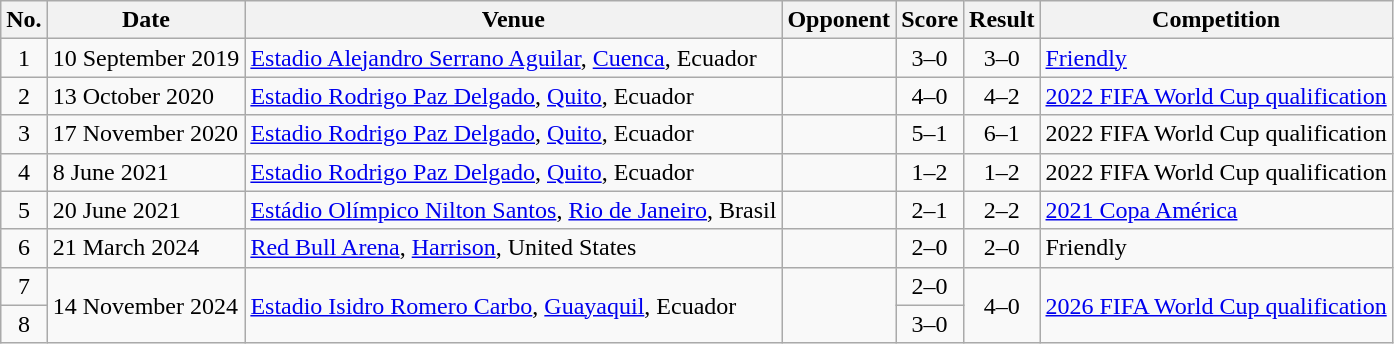<table class="wikitable sortable">
<tr>
<th scope="col">No.</th>
<th scope="col">Date</th>
<th scope="col">Venue</th>
<th scope="col">Opponent</th>
<th scope="col">Score</th>
<th scope="col">Result</th>
<th scope="col">Competition</th>
</tr>
<tr>
<td align="center">1</td>
<td>10 September 2019</td>
<td><a href='#'>Estadio Alejandro Serrano Aguilar</a>, <a href='#'>Cuenca</a>, Ecuador</td>
<td></td>
<td align="center">3–0</td>
<td align="center">3–0</td>
<td><a href='#'>Friendly</a></td>
</tr>
<tr>
<td align="center">2</td>
<td>13 October 2020</td>
<td><a href='#'>Estadio Rodrigo Paz Delgado</a>, <a href='#'>Quito</a>, Ecuador</td>
<td></td>
<td align="center">4–0</td>
<td align="center">4–2</td>
<td><a href='#'>2022 FIFA World Cup qualification</a></td>
</tr>
<tr>
<td align="center">3</td>
<td>17 November 2020</td>
<td><a href='#'>Estadio Rodrigo Paz Delgado</a>, <a href='#'>Quito</a>, Ecuador</td>
<td></td>
<td align="center">5–1</td>
<td align="center">6–1</td>
<td>2022 FIFA World Cup qualification</td>
</tr>
<tr>
<td align="center">4</td>
<td>8 June 2021</td>
<td><a href='#'>Estadio Rodrigo Paz Delgado</a>, <a href='#'>Quito</a>, Ecuador</td>
<td></td>
<td align="center">1–2</td>
<td align="center">1–2</td>
<td>2022 FIFA World Cup qualification</td>
</tr>
<tr>
<td align="center">5</td>
<td>20 June 2021</td>
<td><a href='#'>Estádio Olímpico Nilton Santos</a>, <a href='#'>Rio de Janeiro</a>, Brasil</td>
<td></td>
<td align="center">2–1</td>
<td align="center">2–2</td>
<td><a href='#'>2021 Copa América</a></td>
</tr>
<tr>
<td align="center">6</td>
<td>21 March 2024</td>
<td><a href='#'>Red Bull Arena</a>, <a href='#'>Harrison</a>, United States</td>
<td></td>
<td align="center">2–0</td>
<td align="center">2–0</td>
<td>Friendly</td>
</tr>
<tr>
<td align="center">7</td>
<td rowspan=2>14 November 2024</td>
<td rowspan=2><a href='#'>Estadio Isidro Romero Carbo</a>, <a href='#'>Guayaquil</a>, Ecuador</td>
<td rowspan=2></td>
<td align="center">2–0</td>
<td rowspan=2 align="center">4–0</td>
<td rowspan=2><a href='#'>2026 FIFA World Cup qualification</a></td>
</tr>
<tr>
<td align="center">8</td>
<td align="center">3–0</td>
</tr>
</table>
